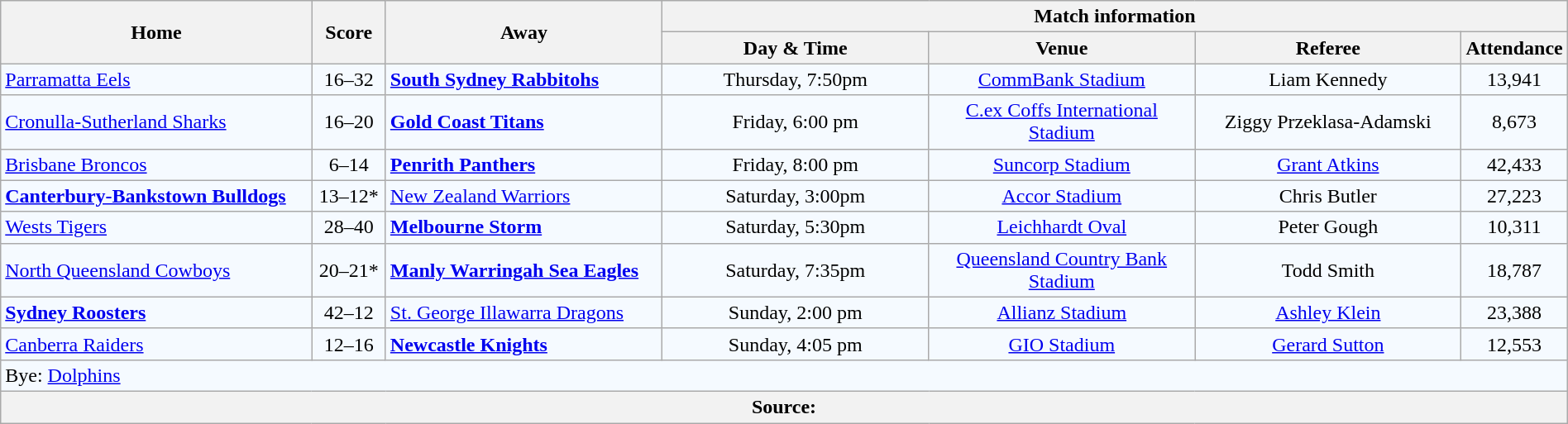<table class="wikitable" style="border-collapse:collapse; text-align:center; width:100%;">
<tr style="text-align:center; background:#f5faff;"  style="background:#c1d8ff;">
<th rowspan="2">Home</th>
<th rowspan="2">Score</th>
<th rowspan="2">Away</th>
<th colspan="4">Match information</th>
</tr>
<tr>
<th width="17%">Day & Time</th>
<th width="17%">Venue</th>
<th width="17%">Referee</th>
<th width="5%">Attendance</th>
</tr>
<tr style="text-align:center; background:#f5faff;">
<td align="left"> <a href='#'>Parramatta Eels</a></td>
<td>16–32</td>
<td align="left"><strong> <a href='#'>South Sydney Rabbitohs</a></strong></td>
<td>Thursday, 7:50pm</td>
<td><a href='#'>CommBank Stadium</a></td>
<td>Liam Kennedy</td>
<td>13,941</td>
</tr>
<tr style="text-align:center; background:#f5faff;">
<td align="left"> <a href='#'>Cronulla-Sutherland Sharks</a></td>
<td>16–20</td>
<td align="left"><strong> <a href='#'>Gold Coast Titans</a></strong></td>
<td>Friday, 6:00 pm</td>
<td><a href='#'>C.ex Coffs International Stadium</a></td>
<td>Ziggy Przeklasa-Adamski</td>
<td>8,673</td>
</tr>
<tr style="text-align:center; background:#f5faff;">
<td align="left"> <a href='#'>Brisbane Broncos</a></td>
<td>6–14</td>
<td align="left"><strong> <a href='#'>Penrith Panthers</a></strong></td>
<td>Friday, 8:00 pm</td>
<td><a href='#'>Suncorp Stadium</a></td>
<td><a href='#'>Grant Atkins</a></td>
<td>42,433</td>
</tr>
<tr style="text-align:center; background:#f5faff;">
<td align="left"><strong> <a href='#'>Canterbury-Bankstown Bulldogs</a></strong></td>
<td>13–12*</td>
<td align="left"> <a href='#'>New Zealand Warriors</a></td>
<td>Saturday, 3:00pm</td>
<td><a href='#'>Accor Stadium</a></td>
<td>Chris Butler</td>
<td>27,223</td>
</tr>
<tr style="text-align:center; background:#f5faff;">
<td align="left"> <a href='#'>Wests Tigers</a></td>
<td>28–40</td>
<td align="left"><strong> <a href='#'>Melbourne Storm</a></strong></td>
<td>Saturday, 5:30pm</td>
<td><a href='#'>Leichhardt Oval</a></td>
<td>Peter Gough</td>
<td>10,311</td>
</tr>
<tr style="text-align:center; background:#f5faff;">
<td align="left"> <a href='#'>North Queensland Cowboys</a></td>
<td>20–21*</td>
<td align="left"><strong> <a href='#'>Manly Warringah Sea Eagles</a></strong></td>
<td>Saturday, 7:35pm</td>
<td><a href='#'>Queensland Country Bank Stadium</a></td>
<td>Todd Smith</td>
<td>18,787</td>
</tr>
<tr style="text-align:center; background:#f5faff;">
<td align="left"><strong> <a href='#'>Sydney Roosters</a></strong></td>
<td>42–12</td>
<td align="left"> <a href='#'>St. George Illawarra Dragons</a></td>
<td>Sunday, 2:00 pm</td>
<td><a href='#'>Allianz Stadium</a></td>
<td><a href='#'>Ashley Klein</a></td>
<td>23,388</td>
</tr>
<tr style="text-align:center; background:#f5faff;">
<td align="left"> <a href='#'>Canberra Raiders</a></td>
<td>12–16</td>
<td align="left"><strong> <a href='#'>Newcastle Knights</a></strong></td>
<td>Sunday, 4:05 pm</td>
<td><a href='#'>GIO Stadium</a></td>
<td><a href='#'>Gerard Sutton</a></td>
<td>12,553</td>
</tr>
<tr style="text-align:center; background:#f5faff;">
<td colspan="7" align="left">Bye:  <a href='#'>Dolphins</a></td>
</tr>
<tr>
<th colspan="7" align="left">Source:</th>
</tr>
</table>
